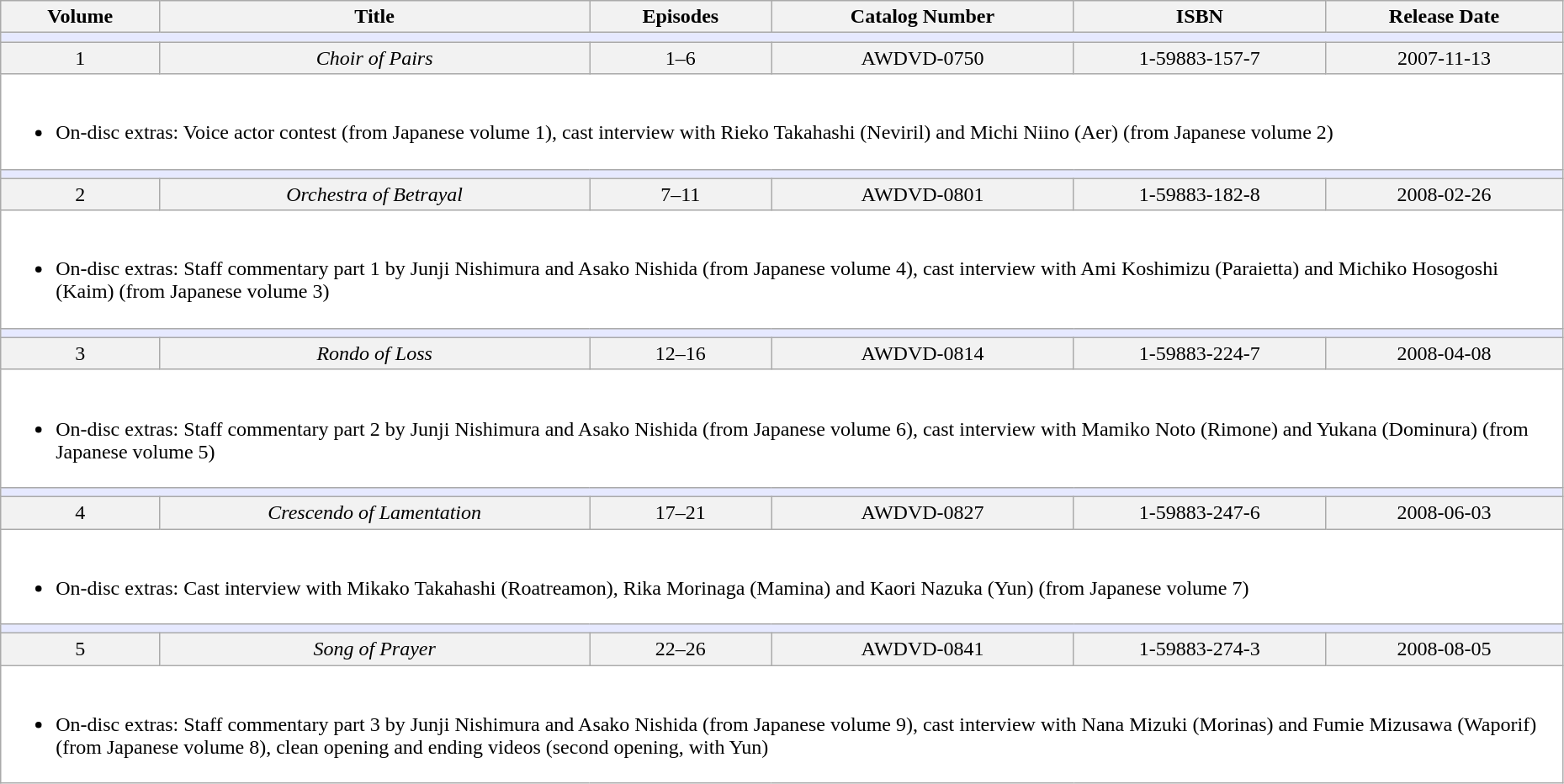<table class="wikitable" width="98%">
<tr valign="bottom">
<th>Volume</th>
<th>Title</th>
<th>Episodes</th>
<th>Catalog Number</th>
<th>ISBN</th>
<th>Release Date</th>
</tr>
<tr>
<td colspan="6" bgcolor="#e6e9ff"></td>
</tr>
<tr bgcolor="#F2F2F2" align="center">
<td>1</td>
<td><em>Choir of Pairs</em></td>
<td>1–6</td>
<td>AWDVD-0750</td>
<td>1-59883-157-7</td>
<td>2007-11-13</td>
</tr>
<tr>
<td colspan="6" valign="top" bgcolor="#ffffff"><br><ul><li>On-disc extras: Voice actor contest (from Japanese volume 1), cast interview with Rieko Takahashi (Neviril) and Michi Niino (Aer) (from Japanese volume 2)</li></ul></td>
</tr>
<tr>
<td colspan="6" bgcolor="#e6e9ff"></td>
</tr>
<tr bgcolor="#F2F2F2" align="center">
<td>2</td>
<td><em>Orchestra of Betrayal</em></td>
<td>7–11</td>
<td>AWDVD-0801</td>
<td>1-59883-182-8</td>
<td>2008-02-26</td>
</tr>
<tr>
<td colspan="6" valign="top" bgcolor="#ffffff"><br><ul><li>On-disc extras: Staff commentary part 1 by Junji Nishimura and Asako Nishida (from Japanese volume 4), cast interview with Ami Koshimizu (Paraietta) and Michiko Hosogoshi (Kaim) (from Japanese volume 3)</li></ul></td>
</tr>
<tr>
<td colspan="6" bgcolor="#e6e9ff"></td>
</tr>
<tr bgcolor="#F2F2F2" align="center">
<td>3</td>
<td><em>Rondo of Loss</em></td>
<td>12–16</td>
<td>AWDVD-0814</td>
<td>1-59883-224-7</td>
<td>2008-04-08</td>
</tr>
<tr>
<td colspan="6" valign="top" bgcolor="#ffffff"><br><ul><li>On-disc extras: Staff commentary part 2 by Junji Nishimura and Asako Nishida (from Japanese volume 6), cast interview with Mamiko Noto (Rimone) and Yukana (Dominura) (from Japanese volume 5)</li></ul></td>
</tr>
<tr>
<td colspan="6" bgcolor="#e6e9ff"></td>
</tr>
<tr bgcolor="#F2F2F2" align="center">
<td>4</td>
<td><em>Crescendo of Lamentation</em></td>
<td>17–21</td>
<td>AWDVD-0827</td>
<td>1-59883-247-6</td>
<td>2008-06-03</td>
</tr>
<tr>
<td colspan="6" valign="top" bgcolor="#ffffff"><br><ul><li>On-disc extras: Cast interview with Mikako Takahashi (Roatreamon), Rika Morinaga (Mamina) and Kaori Nazuka (Yun) (from Japanese volume 7)</li></ul></td>
</tr>
<tr>
<td colspan="6" bgcolor="#e6e9ff"></td>
</tr>
<tr bgcolor="#F2F2F2" align="center">
<td>5</td>
<td><em>Song of Prayer</em></td>
<td>22–26</td>
<td>AWDVD-0841</td>
<td>1-59883-274-3</td>
<td>2008-08-05</td>
</tr>
<tr>
<td colspan="6" valign="top" bgcolor="#ffffff"><br><ul><li>On-disc extras: Staff commentary part 3 by Junji Nishimura and Asako Nishida (from Japanese volume 9), cast interview with Nana Mizuki (Morinas) and Fumie Mizusawa (Waporif) (from Japanese volume 8), clean opening and ending videos (second opening, with Yun)</li></ul></td>
</tr>
</table>
